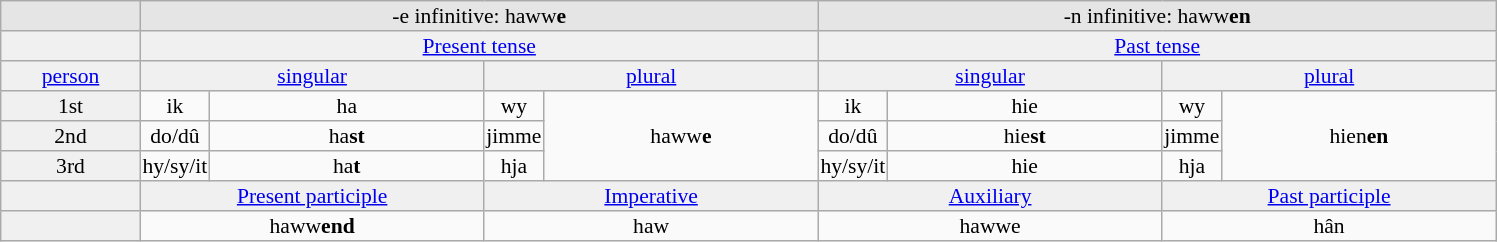<table style="background:#FAFAFA; width:750; margin-bottom:1em; border: 1px solid #AAAAAA; font-size:90%; border-collapse:collapse;" rules="all">
<tr>
<td width=90 bgcolor=#E5E5E5></td>
<td colspan=4 align=center bgcolor=#E5E5E5>-e infinitive: haww<strong>e</strong></td>
<td colspan=4 align=center bgcolor=#E5E5E5>-n infinitive: haww<strong>en</strong></td>
</tr>
<tr>
<td colspan=1 bgcolor=#F0F0F0></td>
<td colspan=4 width=360 align=center bgcolor=#F0F0F0><a href='#'>Present tense</a></td>
<td colspan=4 width=360 align=center bgcolor=#F0F0F0><a href='#'>Past tense</a></td>
</tr>
<tr>
<td align=center bgcolor=#F0F0F0><a href='#'>person</a></td>
<td colspan=2 width=180 align=center bgcolor=#F0F0F0><a href='#'>singular</a></td>
<td colspan=2 width=180 align=center bgcolor=#F0F0F0><a href='#'>plural</a></td>
<td colspan=2 width=180 align=center bgcolor=#F0F0F0><a href='#'>singular</a></td>
<td colspan=2 width=180 align=center bgcolor=#F0F0F0><a href='#'>plural</a></td>
</tr>
<tr>
<td align=center bgcolor=#F0F0F0>1st</td>
<td width=30 align=center>ik</td>
<td width=180 align=center>ha</td>
<td width=30 align=center>wy</td>
<td rowspan=3 width=180 align=center>haww<strong>e</strong></td>
<td width=30 align=center>ik</td>
<td width=180 align=center>hie</td>
<td width=30 align=center>wy</td>
<td rowspan=3 width=180 align=center>hien<strong>en</strong></td>
</tr>
<tr>
<td align=center bgcolor=#F0F0F0>2nd</td>
<td width=30 align=center>do/dû</td>
<td width=180 align=center>ha<strong>st</strong></td>
<td width=30 align=center>jimme</td>
<td width=30 align=center>do/dû</td>
<td width=180 align=center>hie<strong>st</strong></td>
<td width=30 align=center>jimme</td>
</tr>
<tr>
<td align=center bgcolor=#F0F0F0>3rd</td>
<td width=30 align=center>hy/sy/it</td>
<td width=180 align=center>ha<strong>t</strong></td>
<td width=30 align=center>hja</td>
<td width=30 align=center>hy/sy/it</td>
<td width=180 align=center>hie</td>
<td width=30 align=center>hja</td>
</tr>
<tr>
<td colspan=1 bgcolor=#F0F0F0></td>
<td colspan=2 width=180 align=center bgcolor=#F0F0F0><a href='#'>Present participle</a></td>
<td colspan=2 width=180 align=center bgcolor=#F0F0F0><a href='#'>Imperative</a></td>
<td colspan=2 width=180 align=center bgcolor=#F0F0F0><a href='#'>Auxiliary</a></td>
<td colspan=2 width=180 align=center bgcolor=#F0F0F0><a href='#'>Past participle</a></td>
</tr>
<tr>
<td colspan=1 bgcolor=#F0F0F0></td>
<td colspan=2 width=180 align=center>haww<strong>end</strong></td>
<td colspan=2 width=180 align=center>haw</td>
<td colspan=2 width=180 align=center>hawwe</td>
<td colspan=2 width=180 align=center>hân</td>
</tr>
</table>
